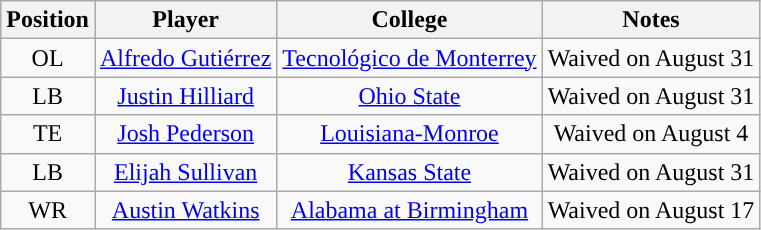<table class="wikitable" style="text-align:center">
<tr>
<th>Position</th>
<th>Player</th>
<th>College</th>
<th>Notes</th>
</tr>
<tr>
<td>OL</td>
<td><a href='#'>Alfredo Gutiérrez</a></td>
<td><a href='#'>Tecnológico de Monterrey</a></td>
<td>Waived on August 31</td>
</tr>
<tr>
<td>LB</td>
<td><a href='#'>Justin Hilliard</a></td>
<td><a href='#'>Ohio State</a></td>
<td>Waived on August 31</td>
</tr>
<tr>
<td>TE</td>
<td><a href='#'>Josh Pederson</a></td>
<td><a href='#'>Louisiana-Monroe</a></td>
<td>Waived on August 4</td>
</tr>
<tr>
<td>LB</td>
<td><a href='#'>Elijah Sullivan</a></td>
<td><a href='#'>Kansas State</a></td>
<td>Waived on August 31</td>
</tr>
<tr>
<td>WR</td>
<td><a href='#'>Austin Watkins</a></td>
<td><a href='#'>Alabama at Birmingham</a></td>
<td>Waived on August 17</td>
</tr>
</table>
